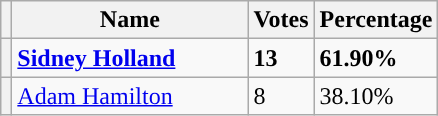<table class="wikitable">
<tr>
<th></th>
<th>Name</th>
<th>Votes</th>
<th>Percentage</th>
</tr>
<tr>
<th style="background-color: "></th>
<td width="150"><strong><a href='#'>Sidney Holland</a></strong></td>
<td><strong>13</strong></td>
<td><strong>61.90%</strong></td>
</tr>
<tr>
<th style="background-color: "></th>
<td><a href='#'>Adam Hamilton</a></td>
<td>8</td>
<td>38.10%</td>
</tr>
</table>
